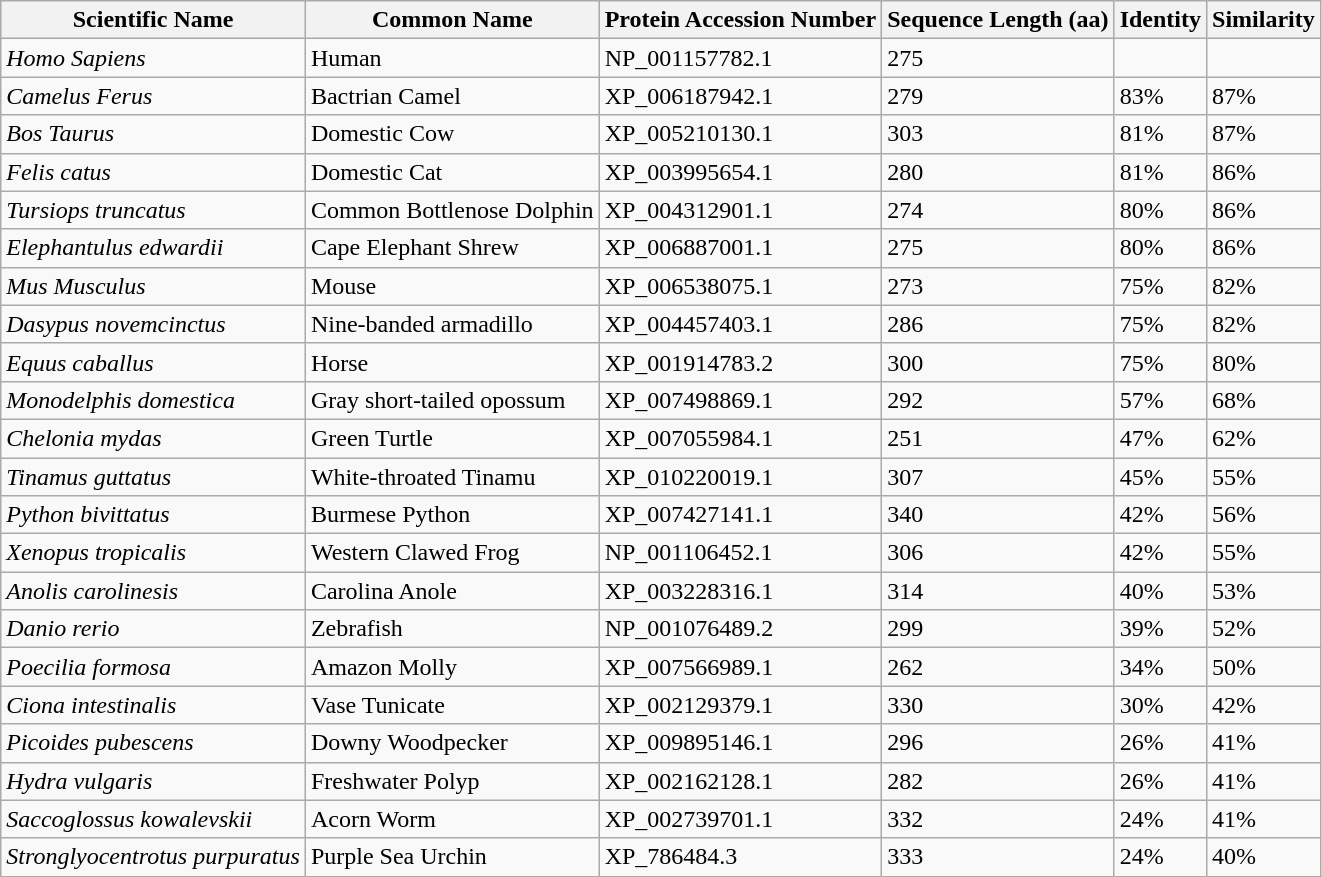<table class="wikitable">
<tr>
<th>Scientific Name</th>
<th>Common Name</th>
<th>Protein Accession Number</th>
<th>Sequence Length (aa)</th>
<th>Identity</th>
<th>Similarity</th>
</tr>
<tr>
<td><em>Homo Sapiens</em></td>
<td>Human</td>
<td>NP_001157782.1</td>
<td>275</td>
<td></td>
<td></td>
</tr>
<tr>
<td><em>Camelus Ferus</em></td>
<td>Bactrian Camel</td>
<td>XP_006187942.1</td>
<td>279</td>
<td>83%</td>
<td>87%</td>
</tr>
<tr>
<td><em>Bos Taurus</em></td>
<td>Domestic Cow</td>
<td>XP_005210130.1</td>
<td>303</td>
<td>81%</td>
<td>87%</td>
</tr>
<tr>
<td><em>Felis catus</em></td>
<td>Domestic Cat</td>
<td>XP_003995654.1</td>
<td>280</td>
<td>81%</td>
<td>86%</td>
</tr>
<tr>
<td><em>Tursiops truncatus</em></td>
<td>Common Bottlenose Dolphin</td>
<td>XP_004312901.1</td>
<td>274</td>
<td>80%</td>
<td>86%</td>
</tr>
<tr>
<td><em>Elephantulus edwardii</em></td>
<td>Cape Elephant Shrew</td>
<td>XP_006887001.1</td>
<td>275</td>
<td>80%</td>
<td>86%</td>
</tr>
<tr>
<td><em>Mus Musculus</em></td>
<td>Mouse</td>
<td>XP_006538075.1</td>
<td>273</td>
<td>75%</td>
<td>82%</td>
</tr>
<tr>
<td><em>Dasypus novemcinctus</em></td>
<td>Nine-banded armadillo</td>
<td>XP_004457403.1</td>
<td>286</td>
<td>75%</td>
<td>82%</td>
</tr>
<tr>
<td><em>Equus caballus</em></td>
<td>Horse</td>
<td>XP_001914783.2</td>
<td>300</td>
<td>75%</td>
<td>80%</td>
</tr>
<tr>
<td><em>Monodelphis domestica</em></td>
<td>Gray short-tailed opossum</td>
<td>XP_007498869.1</td>
<td>292</td>
<td>57%</td>
<td>68%</td>
</tr>
<tr>
<td><em>Chelonia mydas</em></td>
<td>Green Turtle</td>
<td>XP_007055984.1</td>
<td>251</td>
<td>47%</td>
<td>62%</td>
</tr>
<tr>
<td><em>Tinamus guttatus</em></td>
<td>White-throated Tinamu</td>
<td>XP_010220019.1</td>
<td>307</td>
<td>45%</td>
<td>55%</td>
</tr>
<tr>
<td><em>Python bivittatus</em></td>
<td>Burmese Python</td>
<td>XP_007427141.1</td>
<td>340</td>
<td>42%</td>
<td>56%</td>
</tr>
<tr>
<td><em>Xenopus tropicalis</em></td>
<td>Western Clawed Frog</td>
<td>NP_001106452.1</td>
<td>306</td>
<td>42%</td>
<td>55%</td>
</tr>
<tr>
<td><em>Anolis carolinesis</em></td>
<td>Carolina Anole</td>
<td>XP_003228316.1</td>
<td>314</td>
<td>40%</td>
<td>53%</td>
</tr>
<tr>
<td><em>Danio rerio</em></td>
<td>Zebrafish</td>
<td>NP_001076489.2</td>
<td>299</td>
<td>39%</td>
<td>52%</td>
</tr>
<tr>
<td><em>Poecilia formosa</em></td>
<td>Amazon Molly</td>
<td>XP_007566989.1</td>
<td>262</td>
<td>34%</td>
<td>50%</td>
</tr>
<tr>
<td><em>Ciona intestinalis</em></td>
<td>Vase Tunicate</td>
<td>XP_002129379.1</td>
<td>330</td>
<td>30%</td>
<td>42%</td>
</tr>
<tr>
<td><em>Picoides pubescens</em></td>
<td>Downy Woodpecker</td>
<td>XP_009895146.1</td>
<td>296</td>
<td>26%</td>
<td>41%</td>
</tr>
<tr>
<td><em>Hydra vulgaris</em></td>
<td>Freshwater Polyp</td>
<td>XP_002162128.1</td>
<td>282</td>
<td>26%</td>
<td>41%</td>
</tr>
<tr>
<td><em>Saccoglossus kowalevskii</em></td>
<td>Acorn Worm</td>
<td>XP_002739701.1</td>
<td>332</td>
<td>24%</td>
<td>41%</td>
</tr>
<tr>
<td><em>Stronglyocentrotus purpuratus</em></td>
<td>Purple Sea Urchin</td>
<td>XP_786484.3</td>
<td>333</td>
<td>24%</td>
<td>40%</td>
</tr>
</table>
